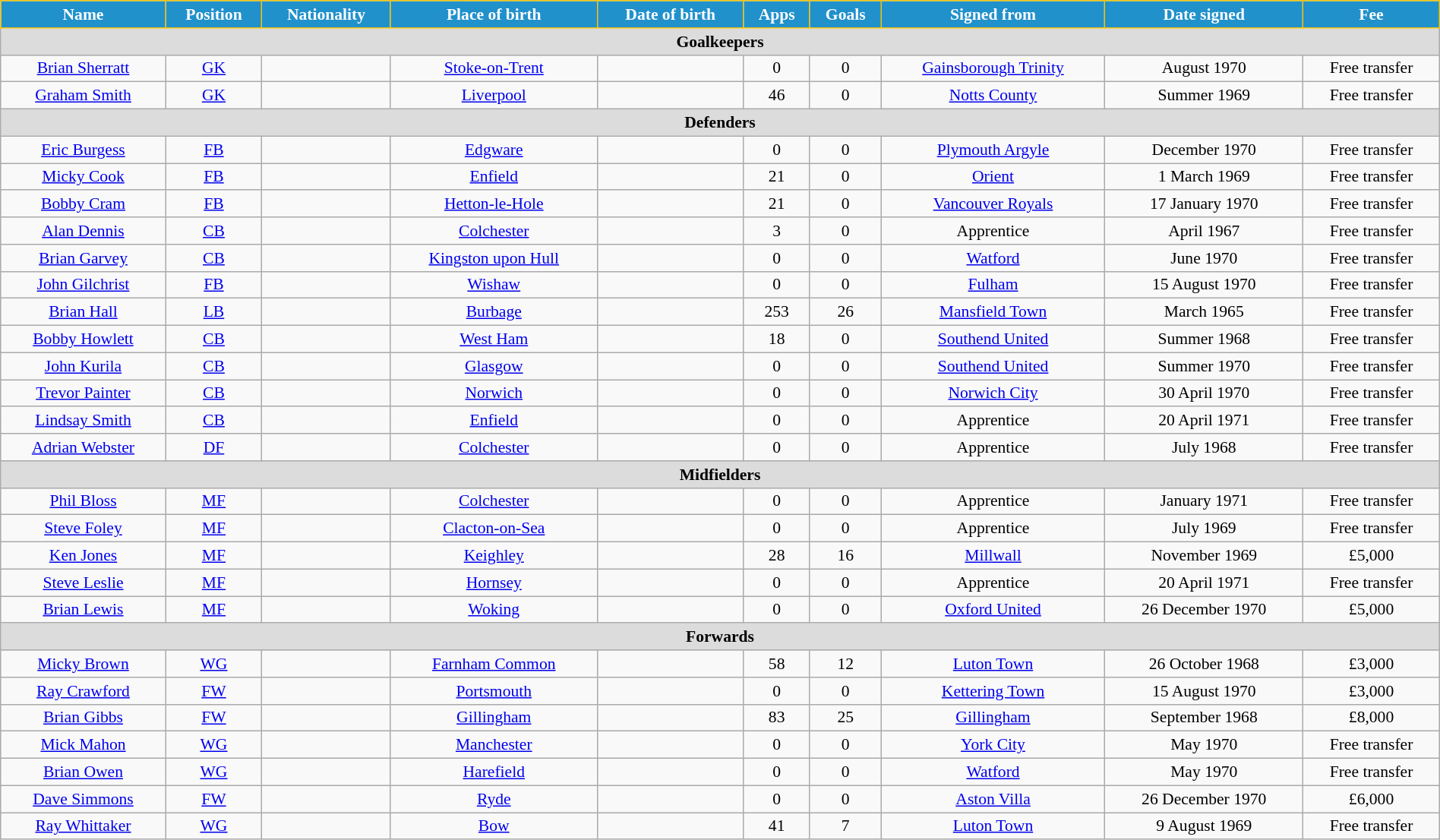<table class="wikitable" style="text-align:center; font-size:90%; width:100%;">
<tr>
<th style="background:#2191CC; color:white; border:1px solid #F7C408; text-align:center;">Name</th>
<th style="background:#2191CC; color:white; border:1px solid #F7C408; text-align:center;">Position</th>
<th style="background:#2191CC; color:white; border:1px solid #F7C408; text-align:center;">Nationality</th>
<th style="background:#2191CC; color:white; border:1px solid #F7C408; text-align:center;">Place of birth</th>
<th style="background:#2191CC; color:white; border:1px solid #F7C408; text-align:center;">Date of birth</th>
<th style="background:#2191CC; color:white; border:1px solid #F7C408; text-align:center;">Apps</th>
<th style="background:#2191CC; color:white; border:1px solid #F7C408; text-align:center;">Goals</th>
<th style="background:#2191CC; color:white; border:1px solid #F7C408; text-align:center;">Signed from</th>
<th style="background:#2191CC; color:white; border:1px solid #F7C408; text-align:center;">Date signed</th>
<th style="background:#2191CC; color:white; border:1px solid #F7C408; text-align:center;">Fee</th>
</tr>
<tr>
<th colspan="12" style="background:#dcdcdc; text-align:center;">Goalkeepers</th>
</tr>
<tr>
<td><a href='#'>Brian Sherratt</a></td>
<td><a href='#'>GK</a></td>
<td></td>
<td><a href='#'>Stoke-on-Trent</a></td>
<td></td>
<td>0</td>
<td>0</td>
<td> <a href='#'>Gainsborough Trinity</a></td>
<td>August 1970</td>
<td>Free transfer</td>
</tr>
<tr>
<td><a href='#'>Graham Smith</a></td>
<td><a href='#'>GK</a></td>
<td></td>
<td><a href='#'>Liverpool</a></td>
<td></td>
<td>46</td>
<td>0</td>
<td> <a href='#'>Notts County</a></td>
<td>Summer 1969</td>
<td>Free transfer</td>
</tr>
<tr>
<th colspan="12" style="background:#dcdcdc; text-align:center;">Defenders</th>
</tr>
<tr>
<td><a href='#'>Eric Burgess</a></td>
<td><a href='#'>FB</a></td>
<td></td>
<td><a href='#'>Edgware</a></td>
<td></td>
<td>0</td>
<td>0</td>
<td> <a href='#'>Plymouth Argyle</a></td>
<td>December 1970</td>
<td>Free transfer</td>
</tr>
<tr>
<td><a href='#'>Micky Cook</a></td>
<td><a href='#'>FB</a></td>
<td></td>
<td><a href='#'>Enfield</a></td>
<td></td>
<td>21</td>
<td>0</td>
<td> <a href='#'>Orient</a></td>
<td>1 March 1969</td>
<td>Free transfer</td>
</tr>
<tr>
<td><a href='#'>Bobby Cram</a></td>
<td><a href='#'>FB</a></td>
<td></td>
<td><a href='#'>Hetton-le-Hole</a></td>
<td></td>
<td>21</td>
<td>0</td>
<td> <a href='#'>Vancouver Royals</a></td>
<td>17 January 1970</td>
<td>Free transfer</td>
</tr>
<tr>
<td><a href='#'>Alan Dennis</a></td>
<td><a href='#'>CB</a></td>
<td></td>
<td><a href='#'>Colchester</a></td>
<td></td>
<td>3</td>
<td>0</td>
<td>Apprentice</td>
<td>April 1967</td>
<td>Free transfer</td>
</tr>
<tr>
<td><a href='#'>Brian Garvey</a></td>
<td><a href='#'>CB</a></td>
<td></td>
<td><a href='#'>Kingston upon Hull</a></td>
<td></td>
<td>0</td>
<td>0</td>
<td> <a href='#'>Watford</a></td>
<td>June 1970</td>
<td>Free transfer</td>
</tr>
<tr>
<td><a href='#'>John Gilchrist</a></td>
<td><a href='#'>FB</a></td>
<td></td>
<td><a href='#'>Wishaw</a></td>
<td></td>
<td>0</td>
<td>0</td>
<td> <a href='#'>Fulham</a></td>
<td>15 August 1970</td>
<td>Free transfer</td>
</tr>
<tr>
<td><a href='#'>Brian Hall</a></td>
<td><a href='#'>LB</a></td>
<td></td>
<td><a href='#'>Burbage</a></td>
<td></td>
<td>253</td>
<td>26</td>
<td> <a href='#'>Mansfield Town</a></td>
<td>March 1965</td>
<td>Free transfer</td>
</tr>
<tr>
<td><a href='#'>Bobby Howlett</a></td>
<td><a href='#'>CB</a></td>
<td></td>
<td><a href='#'>West Ham</a></td>
<td></td>
<td>18</td>
<td>0</td>
<td> <a href='#'>Southend United</a></td>
<td>Summer 1968</td>
<td>Free transfer</td>
</tr>
<tr>
<td><a href='#'>John Kurila</a></td>
<td><a href='#'>CB</a></td>
<td></td>
<td><a href='#'>Glasgow</a></td>
<td></td>
<td>0</td>
<td>0</td>
<td> <a href='#'>Southend United</a></td>
<td>Summer 1970</td>
<td>Free transfer</td>
</tr>
<tr>
<td><a href='#'>Trevor Painter</a></td>
<td><a href='#'>CB</a></td>
<td></td>
<td><a href='#'>Norwich</a></td>
<td></td>
<td>0</td>
<td>0</td>
<td> <a href='#'>Norwich City</a></td>
<td>30 April 1970</td>
<td>Free transfer</td>
</tr>
<tr>
<td><a href='#'>Lindsay Smith</a></td>
<td><a href='#'>CB</a></td>
<td></td>
<td><a href='#'>Enfield</a></td>
<td></td>
<td>0</td>
<td>0</td>
<td>Apprentice</td>
<td>20 April 1971</td>
<td>Free transfer</td>
</tr>
<tr>
<td><a href='#'>Adrian Webster</a></td>
<td><a href='#'>DF</a></td>
<td></td>
<td><a href='#'>Colchester</a></td>
<td></td>
<td>0</td>
<td>0</td>
<td>Apprentice</td>
<td>July 1968</td>
<td>Free transfer</td>
</tr>
<tr>
<th colspan="12" style="background:#dcdcdc; text-align:center;">Midfielders</th>
</tr>
<tr>
<td><a href='#'>Phil Bloss</a></td>
<td><a href='#'>MF</a></td>
<td></td>
<td><a href='#'>Colchester</a></td>
<td></td>
<td>0</td>
<td>0</td>
<td>Apprentice</td>
<td>January 1971</td>
<td>Free transfer</td>
</tr>
<tr>
<td><a href='#'>Steve Foley</a></td>
<td><a href='#'>MF</a></td>
<td></td>
<td><a href='#'>Clacton-on-Sea</a></td>
<td></td>
<td>0</td>
<td>0</td>
<td>Apprentice</td>
<td>July 1969</td>
<td>Free transfer</td>
</tr>
<tr>
<td><a href='#'>Ken Jones</a></td>
<td><a href='#'>MF</a></td>
<td></td>
<td><a href='#'>Keighley</a></td>
<td></td>
<td>28</td>
<td>16</td>
<td> <a href='#'>Millwall</a></td>
<td>November 1969</td>
<td>£5,000</td>
</tr>
<tr>
<td><a href='#'>Steve Leslie</a></td>
<td><a href='#'>MF</a></td>
<td></td>
<td><a href='#'>Hornsey</a></td>
<td></td>
<td>0</td>
<td>0</td>
<td>Apprentice</td>
<td>20 April 1971</td>
<td>Free transfer</td>
</tr>
<tr>
<td><a href='#'>Brian Lewis</a></td>
<td><a href='#'>MF</a></td>
<td></td>
<td><a href='#'>Woking</a></td>
<td></td>
<td>0</td>
<td>0</td>
<td> <a href='#'>Oxford United</a></td>
<td>26 December 1970</td>
<td>£5,000</td>
</tr>
<tr>
<th colspan="12" style="background:#dcdcdc; text-align:center;">Forwards</th>
</tr>
<tr>
<td><a href='#'>Micky Brown</a></td>
<td><a href='#'>WG</a></td>
<td></td>
<td><a href='#'>Farnham Common</a></td>
<td></td>
<td>58</td>
<td>12</td>
<td> <a href='#'>Luton Town</a></td>
<td>26 October 1968</td>
<td>£3,000</td>
</tr>
<tr>
<td><a href='#'>Ray Crawford</a></td>
<td><a href='#'>FW</a></td>
<td></td>
<td><a href='#'>Portsmouth</a></td>
<td></td>
<td>0</td>
<td>0</td>
<td> <a href='#'>Kettering Town</a></td>
<td>15 August 1970</td>
<td>£3,000</td>
</tr>
<tr>
<td><a href='#'>Brian Gibbs</a></td>
<td><a href='#'>FW</a></td>
<td></td>
<td><a href='#'>Gillingham</a></td>
<td></td>
<td>83</td>
<td>25</td>
<td> <a href='#'>Gillingham</a></td>
<td>September 1968</td>
<td>£8,000</td>
</tr>
<tr>
<td><a href='#'>Mick Mahon</a></td>
<td><a href='#'>WG</a></td>
<td></td>
<td><a href='#'>Manchester</a></td>
<td></td>
<td>0</td>
<td>0</td>
<td> <a href='#'>York City</a></td>
<td>May 1970</td>
<td>Free transfer</td>
</tr>
<tr>
<td><a href='#'>Brian Owen</a></td>
<td><a href='#'>WG</a></td>
<td></td>
<td><a href='#'>Harefield</a></td>
<td></td>
<td>0</td>
<td>0</td>
<td> <a href='#'>Watford</a></td>
<td>May 1970</td>
<td>Free transfer</td>
</tr>
<tr>
<td><a href='#'>Dave Simmons</a></td>
<td><a href='#'>FW</a></td>
<td></td>
<td><a href='#'>Ryde</a></td>
<td></td>
<td>0</td>
<td>0</td>
<td> <a href='#'>Aston Villa</a></td>
<td>26 December 1970</td>
<td>£6,000</td>
</tr>
<tr>
<td><a href='#'>Ray Whittaker</a></td>
<td><a href='#'>WG</a></td>
<td></td>
<td><a href='#'>Bow</a></td>
<td></td>
<td>41</td>
<td>7</td>
<td> <a href='#'>Luton Town</a></td>
<td>9 August 1969</td>
<td>Free transfer</td>
</tr>
</table>
